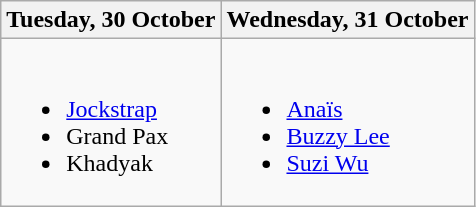<table class="wikitable">
<tr>
<th>Tuesday, 30 October</th>
<th>Wednesday, 31 October</th>
</tr>
<tr valign="top">
<td><br><ul><li><a href='#'>Jockstrap</a></li><li>Grand Pax</li><li>Khadyak</li></ul></td>
<td><br><ul><li><a href='#'>Anaïs</a></li><li><a href='#'>Buzzy Lee</a></li><li><a href='#'>Suzi Wu</a></li></ul></td>
</tr>
</table>
